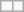<table class="wikitable" style="margin: 1em auto;">
<tr>
<td></td>
<td><em> </em></td>
</tr>
</table>
